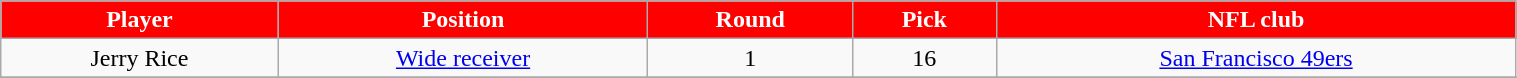<table class="wikitable" width="80%">
<tr align="center"  style="background:red;color:#FFFFFF;">
<td><strong>Player</strong></td>
<td><strong>Position</strong></td>
<td><strong>Round</strong></td>
<td><strong>Pick</strong></td>
<td><strong>NFL club</strong></td>
</tr>
<tr align="center" bgcolor="">
<td>Jerry Rice</td>
<td><a href='#'>Wide receiver</a></td>
<td>1</td>
<td>16</td>
<td><a href='#'>San Francisco 49ers</a></td>
</tr>
<tr align="center" bgcolor="">
</tr>
</table>
